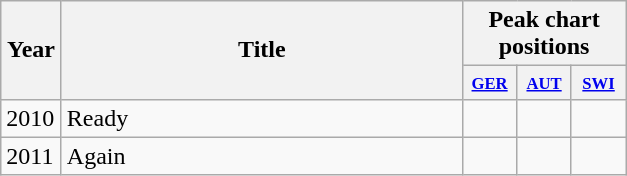<table class="wikitable">
<tr>
<th rowspan="2" width="33">Year</th>
<th rowspan="2" width="260">Title</th>
<th colspan="3">Peak chart positions</th>
</tr>
<tr style="font-size:smaller;">
<th width="30"><small><a href='#'>GER</a></small></th>
<th width="30"><small><a href='#'>AUT</a></small></th>
<th width="30"><small><a href='#'>SWI</a></small></th>
</tr>
<tr>
<td align="left">2010</td>
<td>Ready</td>
<td></td>
<td></td>
<td></td>
</tr>
<tr>
<td align="left">2011</td>
<td>Again</td>
<td></td>
<td></td>
<td></td>
</tr>
</table>
